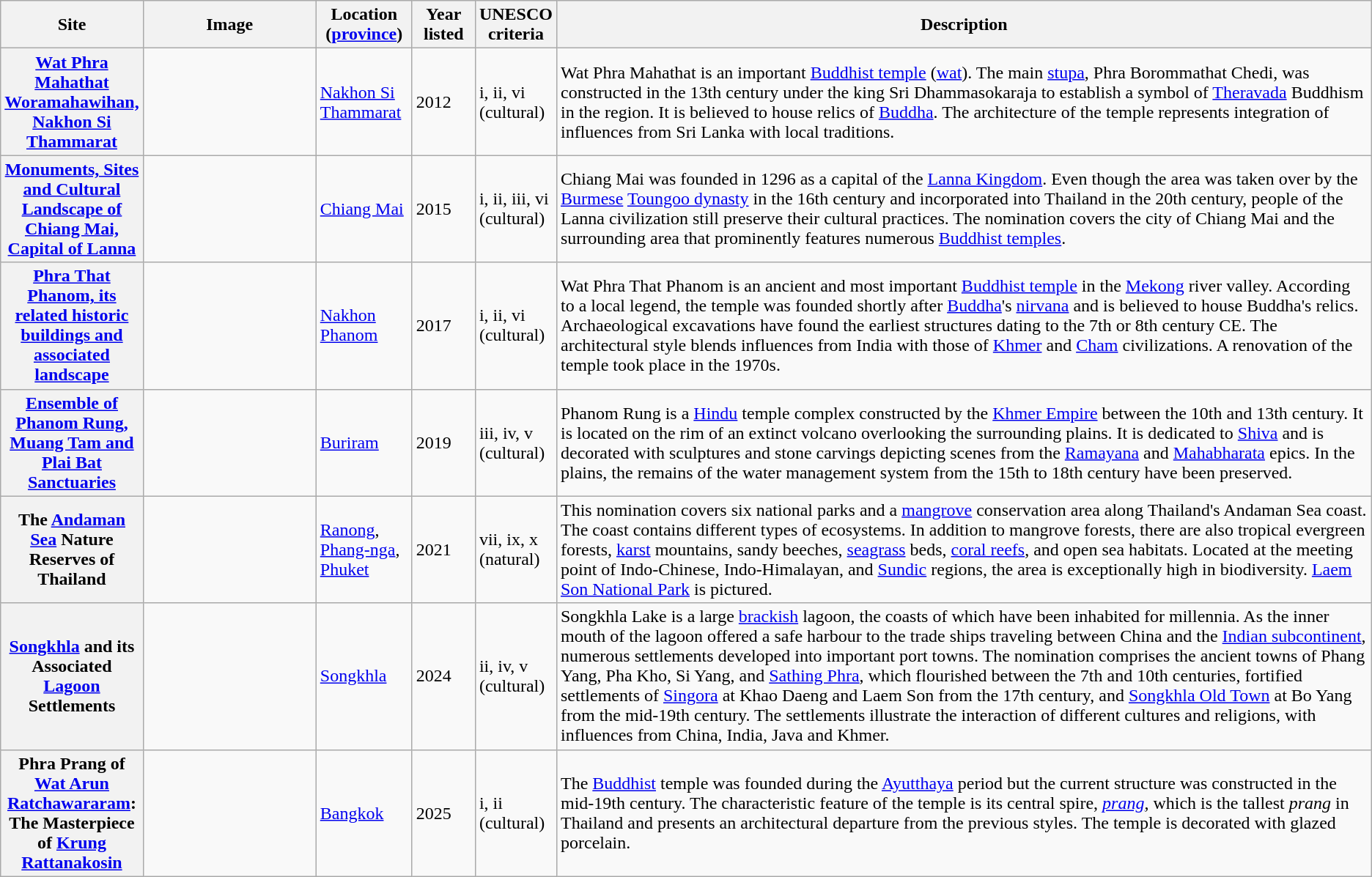<table class="wikitable sortable plainrowheaders">
<tr>
<th style="width:100px;" scope="col">Site</th>
<th class="unsortable" style="width:150px;" scope="col">Image</th>
<th style="width:80px;" scope="col">Location (<a href='#'>province</a>)</th>
<th style="width:50px;" scope="col">Year listed</th>
<th style="width:60px;" scope="col">UNESCO criteria</th>
<th scope="col" class="unsortable">Description</th>
</tr>
<tr>
<th scope="row"><a href='#'>Wat Phra Mahathat Woramahawihan, Nakhon Si Thammarat</a></th>
<td></td>
<td><a href='#'>Nakhon Si Thammarat</a></td>
<td>2012</td>
<td>i, ii, vi (cultural)</td>
<td>Wat Phra Mahathat is an important <a href='#'>Buddhist temple</a> (<a href='#'>wat</a>). The main <a href='#'>stupa</a>, Phra Borommathat Chedi, was constructed in the 13th century under the king Sri Dhammasokaraja to establish a symbol of <a href='#'>Theravada</a> Buddhism in the region. It is believed to house relics of <a href='#'>Buddha</a>. The architecture of the temple represents integration of influences from Sri Lanka with local traditions.</td>
</tr>
<tr>
<th scope="row"><a href='#'>Monuments, Sites and Cultural Landscape of Chiang Mai, Capital of Lanna</a></th>
<td></td>
<td><a href='#'>Chiang Mai</a></td>
<td>2015</td>
<td>i, ii, iii, vi (cultural)</td>
<td>Chiang Mai was founded in 1296 as a capital of the <a href='#'>Lanna Kingdom</a>. Even though the area was taken over by the <a href='#'>Burmese</a> <a href='#'>Toungoo dynasty</a> in the 16th century and incorporated into Thailand in the 20th century, people of the Lanna civilization still preserve their cultural practices. The nomination covers the city of Chiang Mai and the surrounding area that prominently features numerous <a href='#'>Buddhist temples</a>.</td>
</tr>
<tr>
<th scope="row"><a href='#'>Phra That Phanom, its related historic buildings and associated landscape</a></th>
<td></td>
<td><a href='#'>Nakhon Phanom</a></td>
<td>2017</td>
<td>i, ii, vi (cultural)</td>
<td>Wat Phra That Phanom is an ancient and most important <a href='#'>Buddhist temple</a> in the <a href='#'>Mekong</a> river valley. According to a local legend, the temple was founded shortly after <a href='#'>Buddha</a>'s <a href='#'>nirvana</a> and is believed to house Buddha's relics. Archaeological excavations have found the earliest structures dating to the 7th or 8th century CE. The architectural style blends influences from India with those of <a href='#'>Khmer</a> and <a href='#'>Cham</a> civilizations. A renovation of the temple took place in the 1970s.</td>
</tr>
<tr>
<th scope="row"><a href='#'>Ensemble of Phanom Rung, Muang Tam and Plai Bat Sanctuaries</a></th>
<td></td>
<td><a href='#'>Buriram</a></td>
<td>2019</td>
<td>iii, iv, v (cultural)</td>
<td>Phanom Rung is a <a href='#'>Hindu</a> temple complex constructed by the <a href='#'>Khmer Empire</a> between the 10th and 13th century. It is located on the rim of an extinct volcano overlooking the surrounding plains. It is dedicated to <a href='#'>Shiva</a> and is decorated with sculptures and stone carvings depicting scenes from the <a href='#'>Ramayana</a> and <a href='#'>Mahabharata</a> epics. In the plains, the remains of the water management system from the 15th to 18th century have been preserved.</td>
</tr>
<tr>
<th scope="row">The <a href='#'>Andaman Sea</a> Nature Reserves of Thailand</th>
<td></td>
<td><a href='#'>Ranong</a>, <a href='#'>Phang-nga</a>, <a href='#'>Phuket</a></td>
<td>2021</td>
<td>vii, ix, x (natural)</td>
<td>This nomination covers six national parks and a <a href='#'>mangrove</a> conservation area along Thailand's Andaman Sea coast. The coast contains different types of ecosystems. In addition to mangrove forests, there are also tropical evergreen forests, <a href='#'>karst</a> mountains, sandy beeches, <a href='#'>seagrass</a> beds, <a href='#'>coral reefs</a>, and open sea habitats. Located at the meeting point of Indo-Chinese, Indo-Himalayan, and <a href='#'>Sundic</a> regions, the area is exceptionally high in biodiversity. <a href='#'>Laem Son National Park</a> is pictured.</td>
</tr>
<tr>
<th scope="row"><a href='#'>Songkhla</a>  and its Associated <a href='#'>Lagoon</a> Settlements</th>
<td></td>
<td><a href='#'>Songkhla</a></td>
<td>2024</td>
<td>ii, iv, v (cultural)</td>
<td>Songkhla Lake is a large <a href='#'>brackish</a> lagoon, the coasts of which have been inhabited for millennia. As the inner mouth of the lagoon offered a safe harbour to the trade ships traveling between China and the <a href='#'>Indian subcontinent</a>, numerous settlements developed into important port towns. The nomination comprises the ancient towns of Phang Yang, Pha Kho, Si Yang, and <a href='#'>Sathing Phra</a>, which flourished between the 7th and 10th centuries, fortified settlements of <a href='#'>Singora</a> at Khao Daeng and Laem Son from the 17th century, and <a href='#'>Songkhla Old Town</a> at Bo Yang from the mid-19th century. The settlements illustrate the interaction of different cultures and religions, with influences from China, India, Java and Khmer.</td>
</tr>
<tr>
<th scope="row">Phra Prang of <a href='#'>Wat Arun Ratchawararam</a>: The Masterpiece of <a href='#'>Krung Rattanakosin</a></th>
<td></td>
<td><a href='#'>Bangkok</a></td>
<td>2025</td>
<td>i, ii (cultural)</td>
<td>The <a href='#'>Buddhist</a> temple was founded during the <a href='#'>Ayutthaya</a> period but the current structure was constructed in the mid-19th century. The characteristic feature of the temple is its central spire, <em><a href='#'>prang</a></em>, which is the tallest <em>prang</em> in Thailand and presents an architectural departure from the previous styles. The temple is decorated with glazed porcelain.</td>
</tr>
</table>
